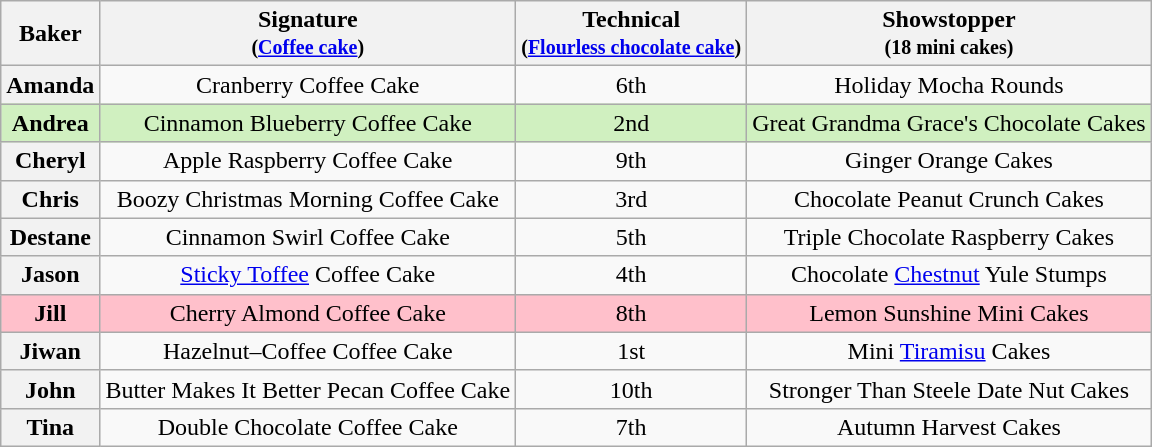<table class="wikitable sortable" style="text-align:center;">
<tr>
<th scope="col">Baker</th>
<th scope="col" class="unsortable">Signature<br><small>(<a href='#'>Coffee cake</a>)</small></th>
<th scope="col">Technical<br><small>(<a href='#'>Flourless chocolate cake</a>)</small></th>
<th scope="col" class="unsortable">Showstopper<br><small>(18 mini cakes)</small></th>
</tr>
<tr>
<th scope="row">Amanda</th>
<td>Cranberry Coffee Cake</td>
<td>6th</td>
<td>Holiday Mocha Rounds</td>
</tr>
<tr style="background:#d0f0c0;">
<th scope="row" style="background:#d0f0c0;">Andrea</th>
<td>Cinnamon Blueberry Coffee Cake</td>
<td>2nd</td>
<td>Great Grandma Grace's Chocolate Cakes</td>
</tr>
<tr>
<th scope="row">Cheryl</th>
<td>Apple Raspberry Coffee Cake</td>
<td>9th</td>
<td>Ginger Orange Cakes</td>
</tr>
<tr>
<th scope="row">Chris</th>
<td>Boozy Christmas Morning Coffee Cake</td>
<td>3rd</td>
<td>Chocolate Peanut Crunch Cakes</td>
</tr>
<tr>
<th scope="row">Destane</th>
<td>Cinnamon Swirl Coffee Cake</td>
<td>5th</td>
<td>Triple Chocolate Raspberry Cakes</td>
</tr>
<tr>
<th scope="row">Jason</th>
<td><a href='#'>Sticky Toffee</a> Coffee Cake</td>
<td>4th</td>
<td>Chocolate <a href='#'>Chestnut</a> Yule Stumps</td>
</tr>
<tr style="background:Pink;">
<th scope="row" style="background:Pink;">Jill</th>
<td>Cherry Almond Coffee Cake</td>
<td>8th</td>
<td>Lemon Sunshine Mini Cakes</td>
</tr>
<tr>
<th scope="row">Jiwan</th>
<td>Hazelnut–Coffee Coffee Cake</td>
<td>1st</td>
<td>Mini <a href='#'>Tiramisu</a> Cakes</td>
</tr>
<tr>
<th scope="row">John</th>
<td>Butter Makes It Better Pecan Coffee Cake</td>
<td>10th</td>
<td>Stronger Than Steele Date Nut Cakes</td>
</tr>
<tr>
<th scope="row">Tina</th>
<td>Double Chocolate Coffee Cake</td>
<td>7th</td>
<td>Autumn Harvest Cakes</td>
</tr>
</table>
